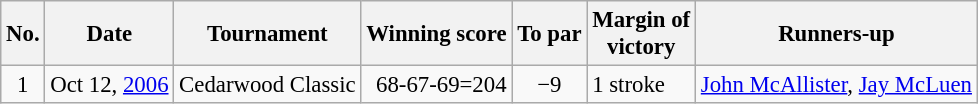<table class="wikitable" style="font-size:95%;">
<tr>
<th>No.</th>
<th>Date</th>
<th>Tournament</th>
<th>Winning score</th>
<th>To par</th>
<th>Margin of<br>victory</th>
<th>Runners-up</th>
</tr>
<tr>
<td align=center>1</td>
<td align=right>Oct 12, <a href='#'>2006</a></td>
<td>Cedarwood Classic</td>
<td align=right>68-67-69=204</td>
<td align=center>−9</td>
<td>1 stroke</td>
<td> <a href='#'>John McAllister</a>,  <a href='#'>Jay McLuen</a></td>
</tr>
</table>
